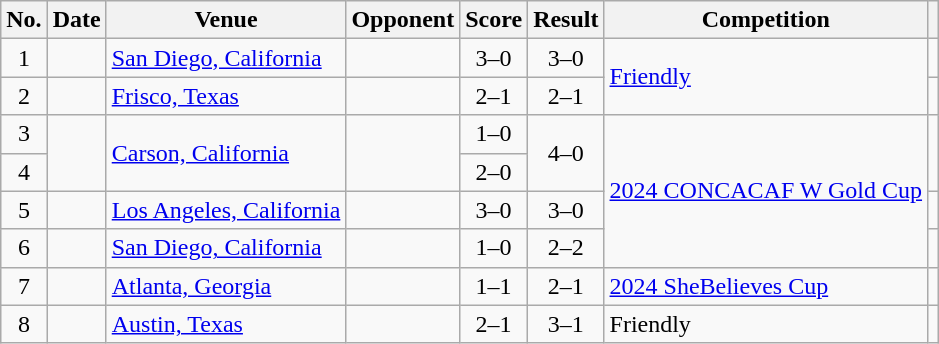<table class="wikitable sortable">
<tr>
<th scope="col">No.</th>
<th scope="col">Date</th>
<th scope="col">Venue</th>
<th scope="col">Opponent</th>
<th scope="col">Score</th>
<th scope="col">Result</th>
<th scope="col">Competition</th>
<th scope="col" class="unsortable"></th>
</tr>
<tr>
<td style="text-align:center">1</td>
<td></td>
<td><a href='#'>San Diego, California</a></td>
<td></td>
<td style="text-align:center">3–0</td>
<td style="text-align:center">3–0</td>
<td rowspan=2><a href='#'>Friendly</a></td>
<td></td>
</tr>
<tr>
<td style="text-align:center">2</td>
<td></td>
<td><a href='#'>Frisco, Texas</a></td>
<td></td>
<td style="text-align:center">2–1</td>
<td style="text-align:center">2–1</td>
<td></td>
</tr>
<tr>
<td style="text-align:center">3</td>
<td rowspan=2></td>
<td rowspan=2><a href='#'>Carson, California</a></td>
<td rowspan=2></td>
<td style="text-align:center">1–0</td>
<td rowspan=2 style="text-align:center">4–0</td>
<td rowspan=4><a href='#'>2024 CONCACAF W Gold Cup</a></td>
<td rowspan=2></td>
</tr>
<tr>
<td style="text-align:center">4</td>
<td style="text-align:center">2–0</td>
</tr>
<tr>
<td style="text-align:center">5</td>
<td></td>
<td><a href='#'>Los Angeles, California</a></td>
<td></td>
<td style="text-align:center">3–0</td>
<td style="text-align:center">3–0</td>
<td></td>
</tr>
<tr>
<td style="text-align:center">6</td>
<td></td>
<td><a href='#'>San Diego, California</a></td>
<td></td>
<td style="text-align:center">1–0</td>
<td style="text-align:center">2–2</td>
<td></td>
</tr>
<tr>
<td style="text-align:center">7</td>
<td></td>
<td><a href='#'>Atlanta, Georgia</a></td>
<td></td>
<td style="text-align:center">1–1</td>
<td style="text-align:center">2–1</td>
<td><a href='#'>2024 SheBelieves Cup</a></td>
<td></td>
</tr>
<tr>
<td style="text-align:center">8</td>
<td></td>
<td><a href='#'>Austin, Texas</a></td>
<td></td>
<td style="text-align:center">2–1</td>
<td style="text-align:center">3–1</td>
<td>Friendly</td>
<td></td>
</tr>
</table>
